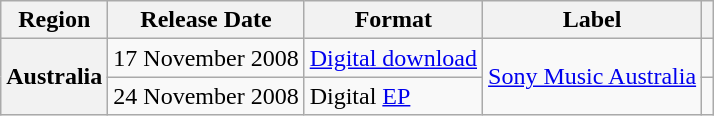<table class="wikitable plainrowheaders">
<tr>
<th scope="col">Region</th>
<th scope="col">Release Date</th>
<th scope="col">Format</th>
<th scope="col">Label</th>
<th scope="col"></th>
</tr>
<tr>
<th scope="row" rowspan="9">Australia</th>
<td>17 November 2008</td>
<td><a href='#'>Digital download</a></td>
<td rowspan="3"><a href='#'>Sony Music Australia</a></td>
<td></td>
</tr>
<tr>
<td>24 November 2008</td>
<td>Digital <a href='#'>EP</a></td>
<td></td>
</tr>
</table>
